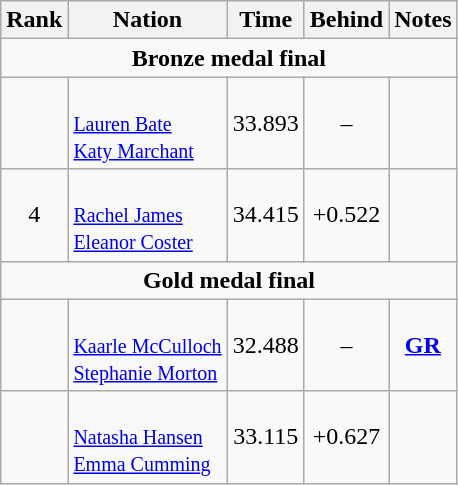<table class="wikitable" style="text-align:center">
<tr>
<th>Rank</th>
<th>Nation</th>
<th>Time</th>
<th>Behind</th>
<th>Notes</th>
</tr>
<tr>
<td colspan=5><strong>Bronze medal final</strong></td>
</tr>
<tr>
<td></td>
<td align=left><br><small><a href='#'>Lauren Bate</a><br><a href='#'>Katy Marchant</a></small></td>
<td>33.893</td>
<td>–</td>
<td></td>
</tr>
<tr>
<td>4</td>
<td align=left><br><small><a href='#'>Rachel James</a><br><a href='#'>Eleanor Coster</a></small></td>
<td>34.415</td>
<td>+0.522</td>
<td></td>
</tr>
<tr>
<td colspan=5><strong>Gold medal final</strong></td>
</tr>
<tr>
<td></td>
<td align=left><br><small><a href='#'>Kaarle McCulloch</a><br><a href='#'>Stephanie Morton</a></small></td>
<td>32.488</td>
<td>–</td>
<td><strong><a href='#'>GR</a></strong></td>
</tr>
<tr>
<td></td>
<td align=left><br><small><a href='#'>Natasha Hansen</a><br><a href='#'>Emma Cumming</a></small></td>
<td>33.115</td>
<td>+0.627</td>
<td></td>
</tr>
</table>
